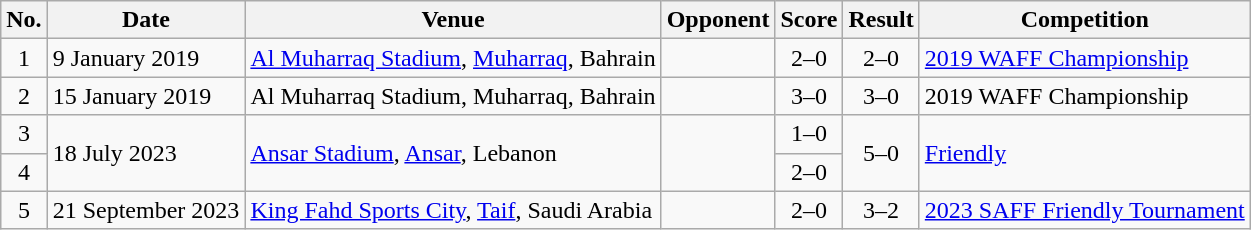<table class="wikitable sortable">
<tr>
<th scope="col">No.</th>
<th scope="col">Date</th>
<th scope="col">Venue</th>
<th scope="col">Opponent</th>
<th scope="col">Score</th>
<th scope="col">Result</th>
<th scope="col">Competition</th>
</tr>
<tr>
<td align="center">1</td>
<td>9 January 2019</td>
<td><a href='#'>Al Muharraq Stadium</a>, <a href='#'>Muharraq</a>, Bahrain</td>
<td></td>
<td align="center">2–0</td>
<td align="center">2–0</td>
<td><a href='#'>2019 WAFF Championship</a></td>
</tr>
<tr>
<td align="center">2</td>
<td>15 January 2019</td>
<td>Al Muharraq Stadium, Muharraq, Bahrain</td>
<td></td>
<td align="center">3–0</td>
<td align="center">3–0</td>
<td>2019 WAFF Championship</td>
</tr>
<tr>
<td align="center">3</td>
<td rowspan="2">18 July 2023</td>
<td rowspan="2"><a href='#'>Ansar Stadium</a>, <a href='#'>Ansar</a>, Lebanon</td>
<td rowspan="2"></td>
<td align="center">1–0</td>
<td rowspan="2" align="center">5–0</td>
<td rowspan="2"><a href='#'>Friendly</a></td>
</tr>
<tr>
<td align="center">4</td>
<td align="center">2–0</td>
</tr>
<tr>
<td align="center">5</td>
<td>21 September 2023</td>
<td><a href='#'>King Fahd Sports City</a>, <a href='#'>Taif</a>, Saudi Arabia</td>
<td></td>
<td align="center">2–0</td>
<td align="center">3–2</td>
<td><a href='#'>2023 SAFF Friendly Tournament</a></td>
</tr>
</table>
